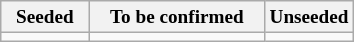<table class="wikitable" style="font-size:80%">
<tr>
<th width=25%>Seeded</th>
<th width=50%>To be confirmed</th>
<th width=25%>Unseeded</th>
</tr>
<tr>
<td valign=top></td>
<td valign=top></td>
<td valign=top></td>
</tr>
</table>
